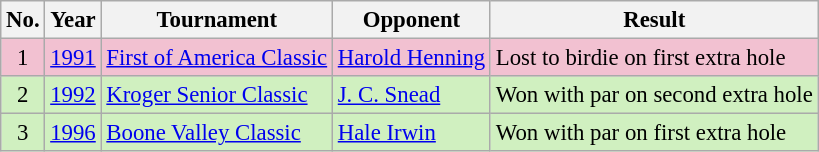<table class="wikitable" style="font-size:95%;">
<tr>
<th>No.</th>
<th>Year</th>
<th>Tournament</th>
<th>Opponent</th>
<th>Result</th>
</tr>
<tr style="background:#F2C1D1;">
<td align=center>1</td>
<td><a href='#'>1991</a></td>
<td><a href='#'>First of America Classic</a></td>
<td> <a href='#'>Harold Henning</a></td>
<td>Lost to birdie on first extra hole</td>
</tr>
<tr style="background:#D0F0C0;">
<td align=center>2</td>
<td><a href='#'>1992</a></td>
<td><a href='#'>Kroger Senior Classic</a></td>
<td> <a href='#'>J. C. Snead</a></td>
<td>Won with par on second extra hole</td>
</tr>
<tr style="background:#D0F0C0;">
<td align=center>3</td>
<td><a href='#'>1996</a></td>
<td><a href='#'>Boone Valley Classic</a></td>
<td> <a href='#'>Hale Irwin</a></td>
<td>Won with par on first extra hole</td>
</tr>
</table>
